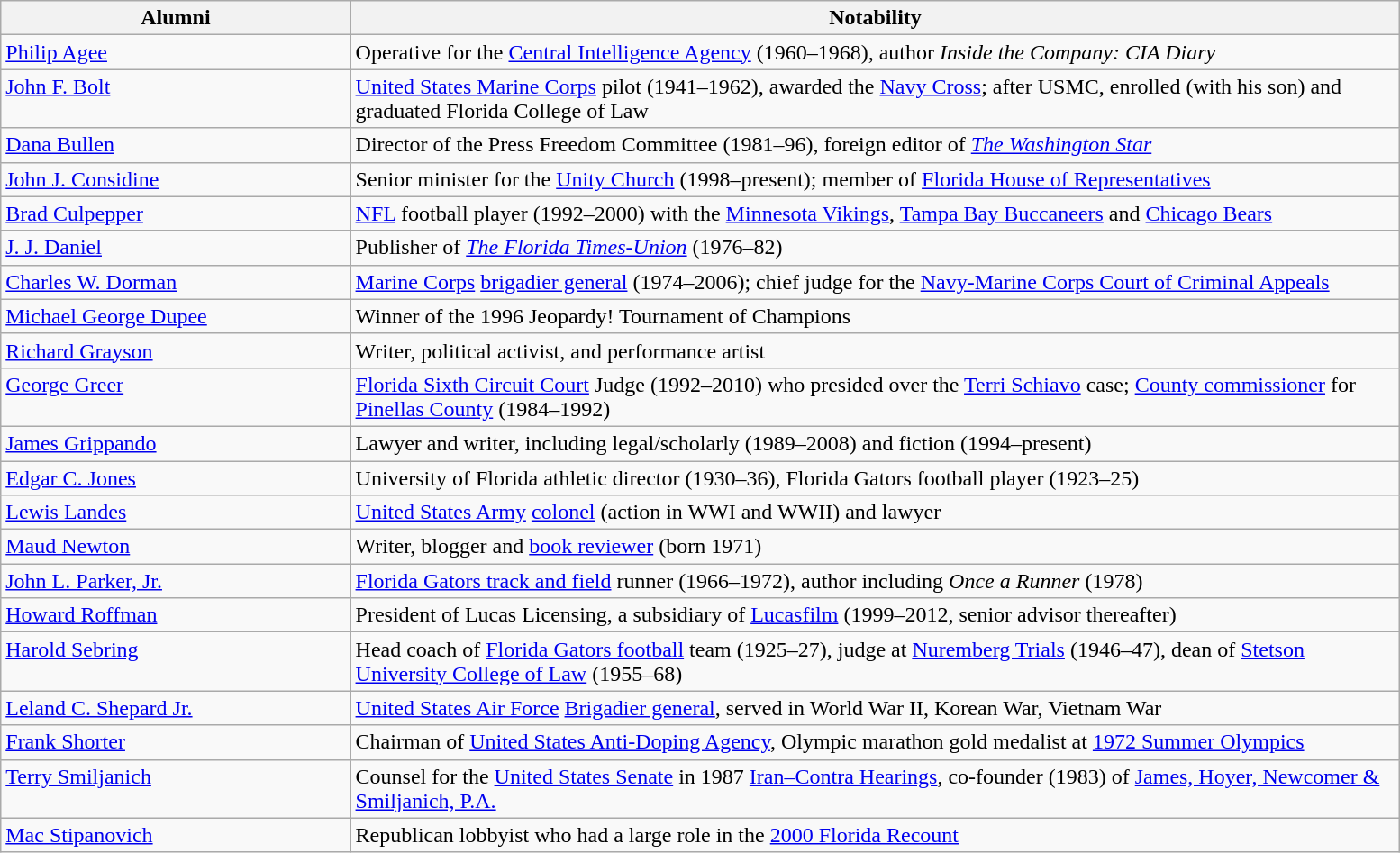<table class="wikitable" style="width:82%">
<tr valign="top">
<th width="25%">Alumni</th>
<th width="75%">Notability</th>
</tr>
<tr valign="top">
<td><a href='#'>Philip Agee</a></td>
<td>Operative for the <a href='#'>Central Intelligence Agency</a> (1960–1968), author <em>Inside the Company: CIA Diary</em></td>
</tr>
<tr valign="top">
<td><a href='#'>John F. Bolt</a></td>
<td><a href='#'>United States Marine Corps</a> pilot (1941–1962), awarded the <a href='#'>Navy Cross</a>; after USMC, enrolled (with his son) and graduated Florida College of Law</td>
</tr>
<tr valign="top">
<td><a href='#'>Dana Bullen</a></td>
<td>Director of the Press Freedom Committee (1981–96), foreign editor of <em><a href='#'>The Washington Star</a></em></td>
</tr>
<tr valign="top">
<td><a href='#'>John J. Considine</a></td>
<td>Senior minister for the <a href='#'>Unity Church</a> (1998–present); member of <a href='#'>Florida House of Representatives</a></td>
</tr>
<tr valign="top">
<td><a href='#'>Brad Culpepper</a></td>
<td><a href='#'>NFL</a> football player (1992–2000) with the <a href='#'>Minnesota Vikings</a>, <a href='#'>Tampa Bay Buccaneers</a> and <a href='#'>Chicago Bears</a></td>
</tr>
<tr valign="top">
<td><a href='#'>J. J. Daniel</a></td>
<td>Publisher of <em><a href='#'>The Florida Times-Union</a></em> (1976–82)</td>
</tr>
<tr valign="top">
<td><a href='#'>Charles W. Dorman</a></td>
<td><a href='#'>Marine Corps</a> <a href='#'>brigadier general</a> (1974–2006); chief judge for the <a href='#'>Navy-Marine Corps Court of Criminal Appeals</a></td>
</tr>
<tr valign="top">
<td><a href='#'>Michael George Dupee</a></td>
<td>Winner of the 1996 Jeopardy! Tournament of Champions</td>
</tr>
<tr valign="top">
<td><a href='#'>Richard Grayson</a></td>
<td>Writer, political activist, and performance artist</td>
</tr>
<tr valign="top">
<td><a href='#'>George Greer</a></td>
<td><a href='#'>Florida Sixth Circuit Court</a> Judge (1992–2010) who presided over the <a href='#'>Terri Schiavo</a> case; <a href='#'>County commissioner</a>  for <a href='#'>Pinellas County</a> (1984–1992)</td>
</tr>
<tr valign="top">
<td><a href='#'>James Grippando</a></td>
<td>Lawyer and writer, including legal/scholarly (1989–2008) and fiction (1994–present)</td>
</tr>
<tr valign="top">
<td><a href='#'>Edgar C. Jones</a></td>
<td>University of Florida athletic director (1930–36), Florida Gators football player (1923–25)</td>
</tr>
<tr valign="top">
<td><a href='#'>Lewis Landes</a></td>
<td><a href='#'>United States Army</a> <a href='#'>colonel</a> (action in WWI and WWII) and lawyer</td>
</tr>
<tr valign="top">
<td><a href='#'>Maud Newton</a></td>
<td>Writer, blogger and <a href='#'>book reviewer</a> (born 1971)</td>
</tr>
<tr valign="top">
<td><a href='#'>John L. Parker, Jr.</a></td>
<td><a href='#'>Florida Gators track and field</a> runner (1966–1972), author including <em>Once a Runner</em> (1978)</td>
</tr>
<tr valign="top">
<td><a href='#'>Howard Roffman</a></td>
<td>President of Lucas Licensing, a subsidiary of <a href='#'>Lucasfilm</a> (1999–2012, senior advisor thereafter)</td>
</tr>
<tr valign="top">
<td><a href='#'>Harold Sebring</a></td>
<td>Head coach of <a href='#'>Florida Gators football</a> team (1925–27), judge at <a href='#'>Nuremberg Trials</a> (1946–47), dean of <a href='#'>Stetson University College of Law</a> (1955–68)</td>
</tr>
<tr valign="top">
<td><a href='#'>Leland C. Shepard Jr.</a></td>
<td><a href='#'>United States Air Force</a> <a href='#'>Brigadier general</a>, served in 	World War II, Korean War, Vietnam War</td>
</tr>
<tr valign="top">
<td><a href='#'>Frank Shorter</a></td>
<td>Chairman of <a href='#'>United States Anti-Doping Agency</a>, Olympic marathon gold medalist at <a href='#'>1972 Summer Olympics</a></td>
</tr>
<tr valign="top">
<td><a href='#'>Terry Smiljanich</a></td>
<td>Counsel for the <a href='#'>United States Senate</a> in 1987 <a href='#'>Iran–Contra Hearings</a>, co-founder (1983) of <a href='#'>James, Hoyer, Newcomer & Smiljanich, P.A.</a></td>
</tr>
<tr valign="top">
<td><a href='#'>Mac Stipanovich</a></td>
<td>Republican lobbyist who had a large role in the <a href='#'>2000 Florida Recount</a></td>
</tr>
</table>
